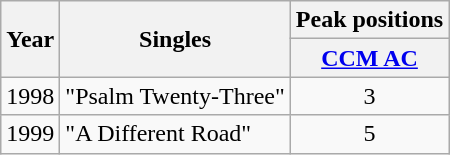<table class="wikitable">
<tr>
<th rowspan="2">Year</th>
<th rowspan="2">Singles</th>
<th colspan="1">Peak positions</th>
</tr>
<tr>
<th><a href='#'>CCM AC</a></th>
</tr>
<tr>
<td>1998</td>
<td>"Psalm Twenty-Three"</td>
<td align="center">3</td>
</tr>
<tr>
<td>1999</td>
<td>"A Different Road"</td>
<td align="center">5</td>
</tr>
</table>
